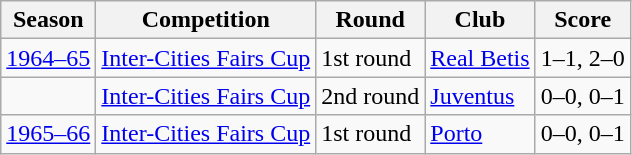<table class="wikitable">
<tr>
<th>Season</th>
<th>Competition</th>
<th>Round</th>
<th>Club</th>
<th>Score</th>
</tr>
<tr>
<td><a href='#'>1964–65</a></td>
<td><a href='#'>Inter-Cities Fairs Cup</a></td>
<td>1st round</td>
<td><a href='#'>Real Betis</a></td>
<td>1–1, 2–0</td>
</tr>
<tr>
<td></td>
<td><a href='#'>Inter-Cities Fairs Cup</a></td>
<td>2nd round</td>
<td><a href='#'>Juventus</a></td>
<td>0–0, 0–1</td>
</tr>
<tr>
<td><a href='#'>1965–66</a></td>
<td><a href='#'>Inter-Cities Fairs Cup</a></td>
<td>1st round</td>
<td><a href='#'>Porto</a></td>
<td>0–0, 0–1</td>
</tr>
</table>
